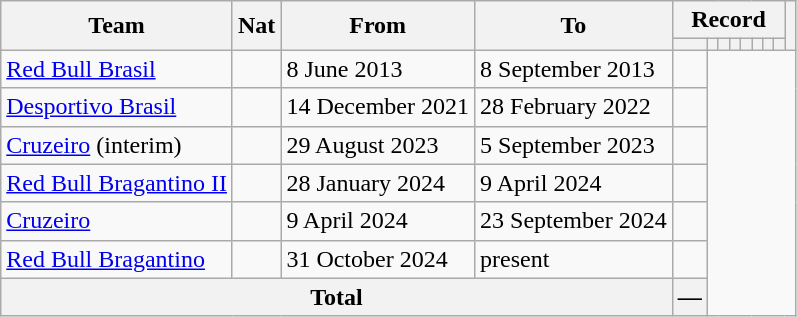<table class="wikitable" style="text-align: center">
<tr>
<th rowspan="2">Team</th>
<th rowspan="2">Nat</th>
<th rowspan="2">From</th>
<th rowspan="2">To</th>
<th colspan="8">Record</th>
<th rowspan=2></th>
</tr>
<tr>
<th></th>
<th></th>
<th></th>
<th></th>
<th></th>
<th></th>
<th></th>
<th></th>
</tr>
<tr>
<td align=left><a href='#'>Red Bull Brasil</a></td>
<td></td>
<td align=left>8 June 2013</td>
<td align=left>8 September 2013<br></td>
<td></td>
</tr>
<tr>
<td align=left><a href='#'>Desportivo Brasil</a></td>
<td></td>
<td align=left>14 December 2021</td>
<td align=left>28 February 2022<br></td>
<td></td>
</tr>
<tr>
<td align=left><a href='#'>Cruzeiro</a> (interim)</td>
<td></td>
<td align=left>29 August 2023</td>
<td align=left>5 September 2023<br></td>
<td></td>
</tr>
<tr>
<td align=left><a href='#'>Red Bull Bragantino II</a></td>
<td></td>
<td align=left>28 January 2024</td>
<td align=left>9 April 2024<br></td>
<td></td>
</tr>
<tr>
<td align=left><a href='#'>Cruzeiro</a></td>
<td></td>
<td align=left>9 April 2024</td>
<td align=left>23 September 2024<br></td>
<td></td>
</tr>
<tr>
<td align=left><a href='#'>Red Bull Bragantino</a></td>
<td></td>
<td align=left>31 October 2024</td>
<td align=left>present<br></td>
<td></td>
</tr>
<tr>
<th colspan="4">Total<br></th>
<th>—</th>
</tr>
</table>
